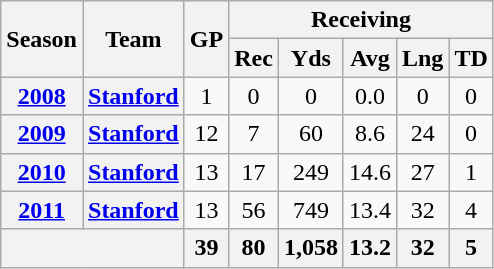<table class="wikitable" style="text-align:center;">
<tr>
<th rowspan="2">Season</th>
<th rowspan="2">Team</th>
<th rowspan="2">GP</th>
<th colspan="5">Receiving</th>
</tr>
<tr>
<th>Rec</th>
<th>Yds</th>
<th>Avg</th>
<th>Lng</th>
<th>TD</th>
</tr>
<tr>
<th><a href='#'>2008</a></th>
<th><a href='#'>Stanford</a></th>
<td>1</td>
<td>0</td>
<td>0</td>
<td>0.0</td>
<td>0</td>
<td>0</td>
</tr>
<tr>
<th><a href='#'>2009</a></th>
<th><a href='#'>Stanford</a></th>
<td>12</td>
<td>7</td>
<td>60</td>
<td>8.6</td>
<td>24</td>
<td>0</td>
</tr>
<tr>
<th><a href='#'>2010</a></th>
<th><a href='#'>Stanford</a></th>
<td>13</td>
<td>17</td>
<td>249</td>
<td>14.6</td>
<td>27</td>
<td>1</td>
</tr>
<tr>
<th><a href='#'>2011</a></th>
<th><a href='#'>Stanford</a></th>
<td>13</td>
<td>56</td>
<td>749</td>
<td>13.4</td>
<td>32</td>
<td>4</td>
</tr>
<tr>
<th colspan="2"></th>
<th>39</th>
<th>80</th>
<th>1,058</th>
<th>13.2</th>
<th>32</th>
<th>5</th>
</tr>
</table>
